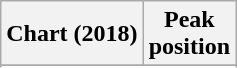<table class="wikitable sortable plainrowheaders" style="text-align:center">
<tr>
<th scope="col">Chart (2018)</th>
<th scope="col">Peak<br> position</th>
</tr>
<tr>
</tr>
<tr>
</tr>
<tr>
</tr>
</table>
